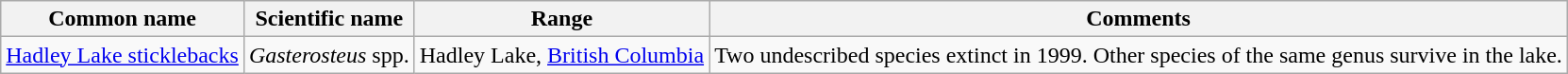<table class="wikitable">
<tr>
<th>Common name</th>
<th>Scientific name</th>
<th>Range</th>
<th class="unsortable">Comments</th>
</tr>
<tr>
<td><a href='#'>Hadley Lake sticklebacks</a></td>
<td><em>Gasterosteus</em> spp.</td>
<td>Hadley Lake, <a href='#'>British Columbia</a></td>
<td>Two undescribed species extinct in 1999. Other species of the same genus survive in the lake.</td>
</tr>
</table>
